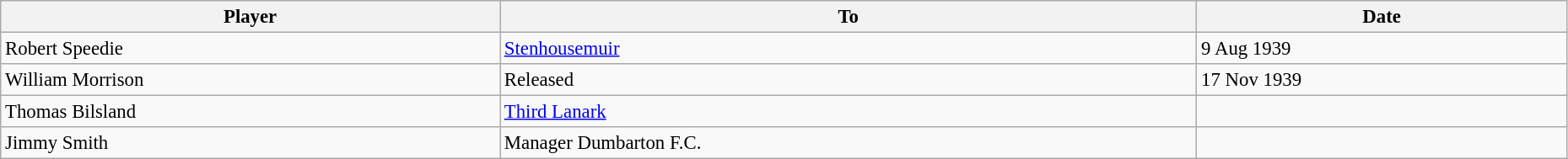<table class="wikitable" style="text-align:center; font-size:95%;width:98%; text-align:left">
<tr>
<th>Player</th>
<th>To</th>
<th>Date</th>
</tr>
<tr>
<td> Robert Speedie</td>
<td> <a href='#'>Stenhousemuir</a></td>
<td>9 Aug 1939</td>
</tr>
<tr>
<td> William Morrison</td>
<td> Released</td>
<td>17 Nov 1939</td>
</tr>
<tr>
<td> Thomas Bilsland</td>
<td> <a href='#'>Third Lanark</a></td>
<td></td>
</tr>
<tr>
<td> Jimmy Smith</td>
<td> Manager Dumbarton F.C.</td>
<td></td>
</tr>
</table>
